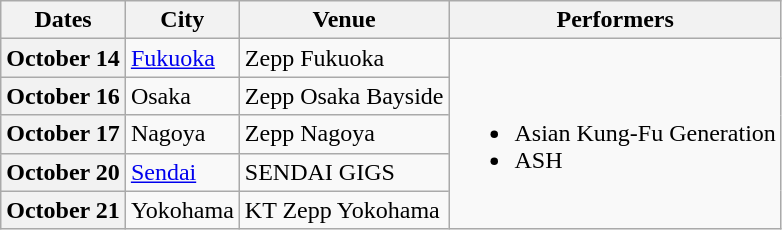<table class="wikitable">
<tr>
<th>Dates</th>
<th>City</th>
<th>Venue</th>
<th>Performers</th>
</tr>
<tr>
<th>October 14</th>
<td><a href='#'>Fukuoka</a></td>
<td>Zepp Fukuoka</td>
<td rowspan="5"><br><ul><li>Asian Kung-Fu Generation</li><li>ASH</li></ul></td>
</tr>
<tr>
<th>October 16</th>
<td>Osaka</td>
<td>Zepp Osaka Bayside</td>
</tr>
<tr>
<th>October 17</th>
<td>Nagoya</td>
<td>Zepp Nagoya</td>
</tr>
<tr>
<th>October 20</th>
<td><a href='#'>Sendai</a></td>
<td>SENDAI GIGS</td>
</tr>
<tr>
<th>October 21</th>
<td>Yokohama</td>
<td>KT Zepp Yokohama</td>
</tr>
</table>
